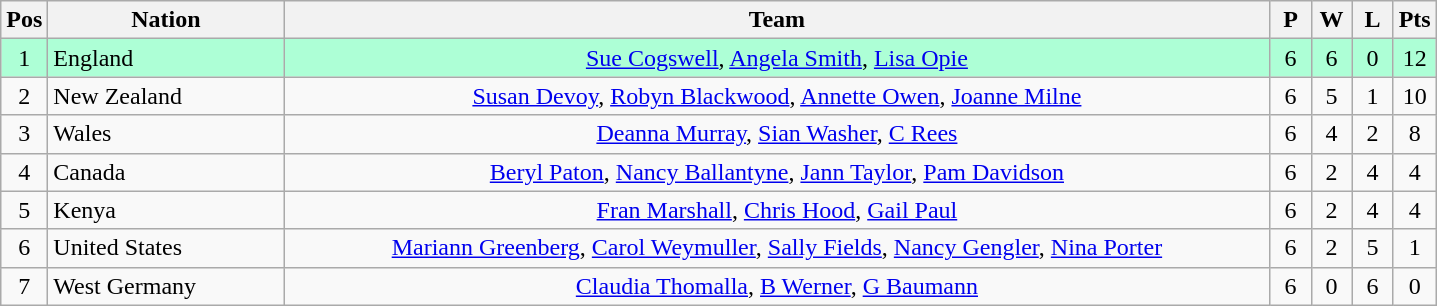<table class="wikitable" style="font-size: 100%">
<tr>
<th width=20>Pos</th>
<th width=150>Nation</th>
<th width=650>Team</th>
<th width=20>P</th>
<th width=20>W</th>
<th width=20>L</th>
<th width=20>Pts</th>
</tr>
<tr align=center style="background: #ADFFD6;">
<td>1</td>
<td align="left"> England</td>
<td><a href='#'>Sue Cogswell</a>, <a href='#'>Angela Smith</a>, <a href='#'>Lisa Opie</a></td>
<td>6</td>
<td>6</td>
<td>0</td>
<td>12</td>
</tr>
<tr align=center>
<td>2</td>
<td align="left"> New Zealand</td>
<td><a href='#'>Susan Devoy</a>, <a href='#'>Robyn Blackwood</a>, <a href='#'>Annette Owen</a>, <a href='#'>Joanne Milne</a></td>
<td>6</td>
<td>5</td>
<td>1</td>
<td>10</td>
</tr>
<tr align=center>
<td>3</td>
<td align="left"> Wales</td>
<td><a href='#'>Deanna Murray</a>, <a href='#'>Sian Washer</a>, <a href='#'>C Rees</a></td>
<td>6</td>
<td>4</td>
<td>2</td>
<td>8</td>
</tr>
<tr align=center>
<td>4</td>
<td align="left"> Canada</td>
<td><a href='#'>Beryl Paton</a>, <a href='#'>Nancy Ballantyne</a>, <a href='#'>Jann Taylor</a>, <a href='#'>Pam Davidson</a></td>
<td>6</td>
<td>2</td>
<td>4</td>
<td>4</td>
</tr>
<tr align=center>
<td>5</td>
<td align="left"> Kenya</td>
<td><a href='#'>Fran Marshall</a>, <a href='#'>Chris Hood</a>, <a href='#'>Gail Paul</a></td>
<td>6</td>
<td>2</td>
<td>4</td>
<td>4</td>
</tr>
<tr align=center>
<td>6</td>
<td align="left"> United States</td>
<td><a href='#'>Mariann Greenberg</a>, <a href='#'>Carol Weymuller</a>, <a href='#'>Sally Fields</a>, <a href='#'>Nancy Gengler</a>, <a href='#'>Nina Porter</a></td>
<td>6</td>
<td>2</td>
<td>5</td>
<td>1</td>
</tr>
<tr align=center>
<td>7</td>
<td align="left"> West Germany</td>
<td><a href='#'>Claudia Thomalla</a>, <a href='#'>B Werner</a>, <a href='#'>G Baumann</a></td>
<td>6</td>
<td>0</td>
<td>6</td>
<td>0</td>
</tr>
</table>
